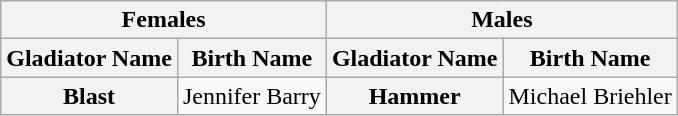<table class="wikitable">
<tr>
<th colspan=2>Females</th>
<th colspan=2>Males</th>
</tr>
<tr>
<th scope="col">Gladiator Name</th>
<th scope="col">Birth Name</th>
<th scope="col">Gladiator Name</th>
<th scope="col">Birth Name</th>
</tr>
<tr>
<th>Blast</th>
<td>Jennifer Barry</td>
<th>Hammer</th>
<td>Michael Briehler</td>
</tr>
</table>
